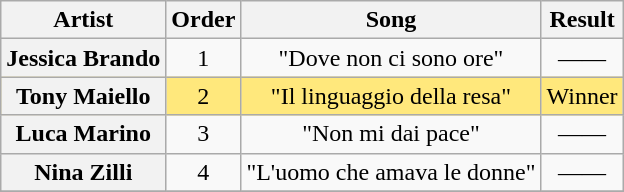<table class="sortable wikitable plainrowheaders" style="text-align:center;">
<tr>
<th>Artist</th>
<th>Order</th>
<th>Song</th>
<th>Result</th>
</tr>
<tr>
<th scope="row">Jessica Brando</th>
<td>1</td>
<td>"Dove non ci sono ore"</td>
<td>——</td>
</tr>
<tr style="background:#ffe87c;">
<th scope="row">Tony Maiello</th>
<td>2</td>
<td>"Il linguaggio della resa"</td>
<td>Winner</td>
</tr>
<tr>
<th scope="row">Luca Marino</th>
<td>3</td>
<td>"Non mi dai pace"</td>
<td>——</td>
</tr>
<tr>
<th scope="row">Nina Zilli</th>
<td>4</td>
<td>"L'uomo che amava le donne"</td>
<td>——</td>
</tr>
<tr>
</tr>
</table>
